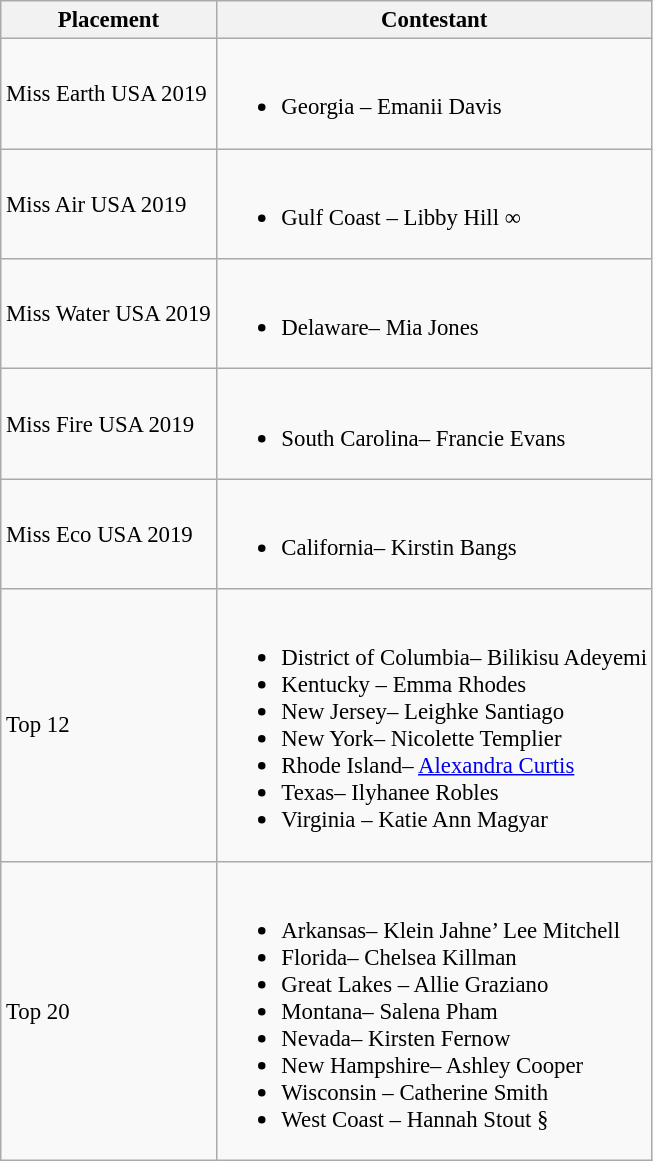<table class="wikitable sortable" style="font-size: 95%;">
<tr>
<th>Placement</th>
<th>Contestant</th>
</tr>
<tr>
<td>Miss Earth USA 2019</td>
<td><br><ul><li>Georgia – Emanii Davis</li></ul></td>
</tr>
<tr>
<td>Miss Air USA 2019</td>
<td><br><ul><li>Gulf Coast – Libby Hill ∞</li></ul></td>
</tr>
<tr>
<td>Miss Water USA 2019</td>
<td><br><ul><li>Delaware– Mia Jones</li></ul></td>
</tr>
<tr>
<td>Miss Fire USA 2019</td>
<td><br><ul><li>South Carolina– Francie Evans</li></ul></td>
</tr>
<tr>
<td>Miss Eco USA 2019</td>
<td><br><ul><li>California– Kirstin Bangs </li></ul></td>
</tr>
<tr>
<td>Top 12</td>
<td><br><ul><li>District of Columbia– Bilikisu Adeyemi</li><li>Kentucky – Emma Rhodes</li><li>New Jersey– Leighke Santiago</li><li>New York– Nicolette Templier </li><li>Rhode Island– <a href='#'>Alexandra Curtis</a></li><li>Texas– Ilyhanee Robles</li><li>Virginia – Katie Ann Magyar</li></ul></td>
</tr>
<tr>
<td>Top 20</td>
<td><br><ul><li>Arkansas– Klein Jahne’ Lee Mitchell</li><li>Florida– Chelsea Killman</li><li>Great Lakes – Allie Graziano</li><li>Montana– Salena Pham</li><li>Nevada– Kirsten Fernow</li><li>New Hampshire– Ashley Cooper</li><li>Wisconsin – Catherine Smith</li><li>West Coast – Hannah Stout §</li></ul></td>
</tr>
</table>
